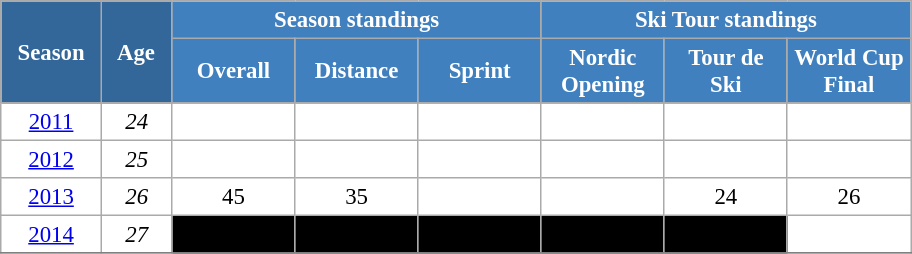<table class="wikitable" style="font-size:95%; text-align:center; border:grey solid 1px; border-collapse:collapse; background:#ffffff;">
<tr>
<th style="background-color:#369; color:white; width:60px;" rowspan="2"> Season </th>
<th style="background-color:#369; color:white; width:40px;" rowspan="2"> Age </th>
<th style="background-color:#4180be; color:white;" colspan="3">Season standings</th>
<th style="background-color:#4180be; color:white;" colspan="3">Ski Tour standings</th>
</tr>
<tr>
<th style="background-color:#4180be; color:white; width:75px;">Overall</th>
<th style="background-color:#4180be; color:white; width:75px;">Distance</th>
<th style="background-color:#4180be; color:white; width:75px;">Sprint</th>
<th style="background-color:#4180be; color:white; width:75px;">Nordic<br>Opening</th>
<th style="background-color:#4180be; color:white; width:75px;">Tour de<br>Ski</th>
<th style="background-color:#4180be; color:white; width:75px;">World Cup<br>Final</th>
</tr>
<tr>
<td><a href='#'>2011</a></td>
<td><em>24</em></td>
<td></td>
<td></td>
<td></td>
<td></td>
<td></td>
<td></td>
</tr>
<tr>
<td><a href='#'>2012</a></td>
<td><em>25</em></td>
<td></td>
<td></td>
<td></td>
<td></td>
<td></td>
<td></td>
</tr>
<tr>
<td><a href='#'>2013</a></td>
<td><em>26</em></td>
<td>45</td>
<td>35</td>
<td></td>
<td></td>
<td>24</td>
<td>26</td>
</tr>
<tr>
<td><a href='#'>2014</a></td>
<td><em>27</em></td>
<td style="background:#000000; color:white"></td>
<td style="background:#000000; color:white"></td>
<td style="background:#000000; color:white"></td>
<td style="background:#000000; color:white"></td>
<td style="background:#000000; color:white"></td>
<td></td>
</tr>
<tr>
</tr>
</table>
